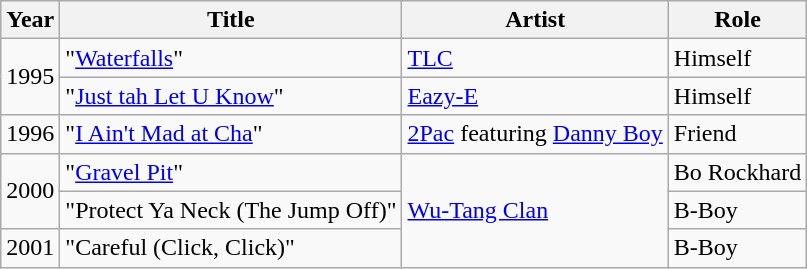<table class="wikitable sortable">
<tr>
<th>Year</th>
<th>Title</th>
<th>Artist</th>
<th>Role</th>
</tr>
<tr>
<td rowspan=2>1995</td>
<td>"<a href='#'>Waterfalls</a>"</td>
<td><a href='#'>TLC</a></td>
<td>Himself</td>
</tr>
<tr>
<td>"<a href='#'>Just tah Let U Know</a>"</td>
<td><a href='#'>Eazy-E</a></td>
<td>Himself</td>
</tr>
<tr>
<td>1996</td>
<td>"<a href='#'>I Ain't Mad at Cha</a>"</td>
<td><a href='#'>2Pac</a> featuring <a href='#'>Danny Boy</a></td>
<td>Friend</td>
</tr>
<tr>
<td rowspan=2>2000</td>
<td>"<a href='#'>Gravel Pit</a>"</td>
<td rowspan=3><a href='#'>Wu-Tang Clan</a></td>
<td>Bo Rockhard</td>
</tr>
<tr>
<td>"Protect Ya Neck (The Jump Off)"</td>
<td>B-Boy</td>
</tr>
<tr>
<td>2001</td>
<td>"Careful (Click, Click)"</td>
<td>B-Boy</td>
</tr>
</table>
